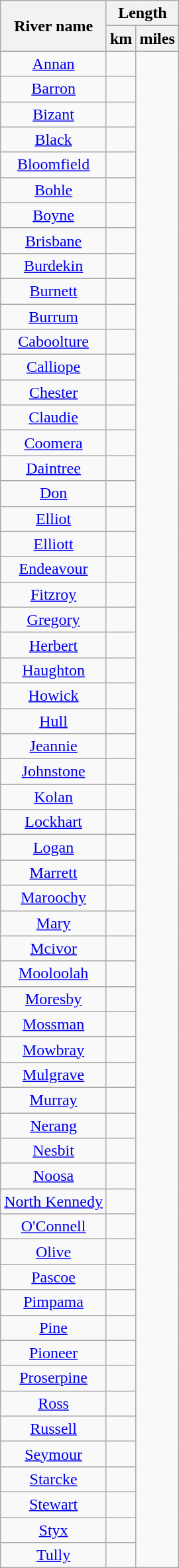<table class="wikitable sortable" style="text-align:center;">
<tr>
<th scope="col" rowspan="2">River name</th>
<th scope="col" colspan="2">Length</th>
</tr>
<tr>
<th scope="col">km</th>
<th scope="col">miles</th>
</tr>
<tr>
<td><a href='#'>Annan</a></td>
<td></td>
</tr>
<tr>
<td><a href='#'>Barron</a></td>
<td></td>
</tr>
<tr>
<td><a href='#'>Bizant</a></td>
<td></td>
</tr>
<tr>
<td><a href='#'>Black</a></td>
<td></td>
</tr>
<tr>
<td><a href='#'>Bloomfield</a></td>
<td></td>
</tr>
<tr>
<td><a href='#'>Bohle</a></td>
<td></td>
</tr>
<tr>
<td><a href='#'>Boyne</a></td>
<td></td>
</tr>
<tr>
<td><a href='#'>Brisbane</a></td>
<td></td>
</tr>
<tr>
<td><a href='#'>Burdekin</a></td>
<td></td>
</tr>
<tr>
<td><a href='#'>Burnett</a></td>
<td></td>
</tr>
<tr>
<td><a href='#'>Burrum</a></td>
<td></td>
</tr>
<tr>
<td><a href='#'>Caboolture</a></td>
<td></td>
</tr>
<tr>
<td><a href='#'>Calliope</a></td>
<td></td>
</tr>
<tr>
<td><a href='#'>Chester</a></td>
<td></td>
</tr>
<tr>
<td><a href='#'>Claudie</a></td>
<td></td>
</tr>
<tr>
<td><a href='#'>Coomera</a></td>
<td></td>
</tr>
<tr>
<td><a href='#'>Daintree</a></td>
<td></td>
</tr>
<tr>
<td><a href='#'>Don</a></td>
<td></td>
</tr>
<tr>
<td><a href='#'>Elliot</a></td>
<td></td>
</tr>
<tr>
<td><a href='#'>Elliott</a></td>
<td></td>
</tr>
<tr>
<td><a href='#'>Endeavour</a></td>
<td></td>
</tr>
<tr>
<td><a href='#'>Fitzroy</a></td>
<td></td>
</tr>
<tr>
<td><a href='#'>Gregory</a></td>
<td></td>
</tr>
<tr>
<td><a href='#'>Herbert</a></td>
<td></td>
</tr>
<tr>
<td><a href='#'>Haughton</a></td>
<td></td>
</tr>
<tr>
<td><a href='#'>Howick</a></td>
<td></td>
</tr>
<tr>
<td><a href='#'>Hull</a></td>
<td></td>
</tr>
<tr>
<td><a href='#'>Jeannie</a></td>
<td></td>
</tr>
<tr>
<td><a href='#'>Johnstone</a></td>
<td></td>
</tr>
<tr>
<td><a href='#'>Kolan</a></td>
<td></td>
</tr>
<tr>
<td><a href='#'>Lockhart</a></td>
<td></td>
</tr>
<tr>
<td><a href='#'>Logan</a></td>
<td></td>
</tr>
<tr>
<td><a href='#'>Marrett</a></td>
<td></td>
</tr>
<tr>
<td><a href='#'>Maroochy</a></td>
<td></td>
</tr>
<tr>
<td><a href='#'>Mary</a></td>
<td></td>
</tr>
<tr>
<td><a href='#'>Mcivor</a></td>
<td></td>
</tr>
<tr>
<td><a href='#'>Mooloolah</a></td>
<td></td>
</tr>
<tr>
<td><a href='#'>Moresby</a></td>
<td></td>
</tr>
<tr>
<td><a href='#'>Mossman</a></td>
<td></td>
</tr>
<tr>
<td><a href='#'>Mowbray</a></td>
<td></td>
</tr>
<tr>
<td><a href='#'>Mulgrave</a></td>
<td></td>
</tr>
<tr>
<td><a href='#'>Murray</a></td>
<td></td>
</tr>
<tr>
<td><a href='#'>Nerang</a></td>
<td></td>
</tr>
<tr>
<td><a href='#'>Nesbit</a></td>
<td></td>
</tr>
<tr>
<td><a href='#'>Noosa</a></td>
<td></td>
</tr>
<tr>
<td><a href='#'>North Kennedy</a></td>
<td></td>
</tr>
<tr>
<td><a href='#'>O'Connell</a></td>
<td></td>
</tr>
<tr>
<td><a href='#'>Olive</a></td>
<td></td>
</tr>
<tr>
<td><a href='#'>Pascoe</a></td>
<td></td>
</tr>
<tr>
<td><a href='#'>Pimpama</a></td>
<td></td>
</tr>
<tr>
<td><a href='#'>Pine</a></td>
<td></td>
</tr>
<tr>
<td><a href='#'>Pioneer</a></td>
<td></td>
</tr>
<tr>
<td><a href='#'>Proserpine</a></td>
<td></td>
</tr>
<tr>
<td><a href='#'>Ross</a></td>
<td></td>
</tr>
<tr>
<td><a href='#'>Russell</a></td>
<td></td>
</tr>
<tr>
<td><a href='#'>Seymour</a></td>
<td></td>
</tr>
<tr>
<td><a href='#'>Starcke</a></td>
<td></td>
</tr>
<tr>
<td><a href='#'>Stewart</a></td>
<td></td>
</tr>
<tr>
<td><a href='#'>Styx</a></td>
<td></td>
</tr>
<tr>
<td><a href='#'>Tully</a></td>
<td></td>
</tr>
</table>
